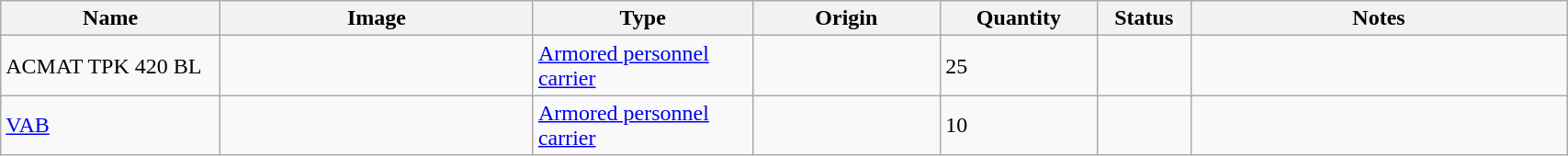<table class="wikitable" style="width:90%;">
<tr>
<th width=14%>Name</th>
<th width=20%>Image</th>
<th width=14%>Type</th>
<th width=12%>Origin</th>
<th width=10%>Quantity</th>
<th width=06%>Status</th>
<th width=24%>Notes</th>
</tr>
<tr>
<td>ACMAT TPK 420 BL</td>
<td></td>
<td><a href='#'>Armored personnel carrier</a></td>
<td></td>
<td>25</td>
<td></td>
<td></td>
</tr>
<tr>
<td><a href='#'>VAB</a></td>
<td></td>
<td><a href='#'>Armored personnel carrier</a></td>
<td></td>
<td>10</td>
<td></td>
<td></td>
</tr>
</table>
